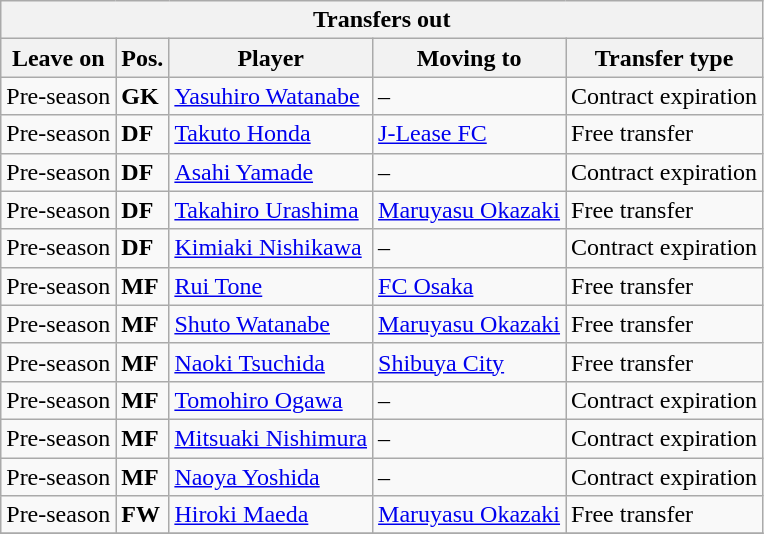<table class="wikitable sortable" style=“text-align:left;>
<tr>
<th colspan="5">Transfers out</th>
</tr>
<tr>
<th>Leave on</th>
<th>Pos.</th>
<th>Player</th>
<th>Moving to</th>
<th>Transfer type</th>
</tr>
<tr>
<td>Pre-season</td>
<td><strong>GK</strong></td>
<td> <a href='#'>Yasuhiro Watanabe</a></td>
<td>–</td>
<td>Contract expiration</td>
</tr>
<tr>
<td>Pre-season</td>
<td><strong>DF</strong></td>
<td> <a href='#'>Takuto Honda</a></td>
<td> <a href='#'>J-Lease FC</a></td>
<td>Free transfer</td>
</tr>
<tr>
<td>Pre-season</td>
<td><strong>DF</strong></td>
<td> <a href='#'>Asahi Yamade</a></td>
<td>–</td>
<td>Contract expiration</td>
</tr>
<tr>
<td>Pre-season</td>
<td><strong>DF</strong></td>
<td> <a href='#'>Takahiro Urashima</a></td>
<td> <a href='#'>Maruyasu Okazaki</a></td>
<td>Free transfer</td>
</tr>
<tr>
<td>Pre-season</td>
<td><strong>DF</strong></td>
<td> <a href='#'>Kimiaki Nishikawa</a></td>
<td>–</td>
<td>Contract expiration</td>
</tr>
<tr>
<td>Pre-season</td>
<td><strong>MF</strong></td>
<td> <a href='#'>Rui Tone</a></td>
<td> <a href='#'>FC Osaka</a></td>
<td>Free transfer</td>
</tr>
<tr>
<td>Pre-season</td>
<td><strong>MF</strong></td>
<td> <a href='#'>Shuto Watanabe</a></td>
<td> <a href='#'>Maruyasu Okazaki</a></td>
<td>Free transfer</td>
</tr>
<tr>
<td>Pre-season</td>
<td><strong>MF</strong></td>
<td> <a href='#'>Naoki Tsuchida</a></td>
<td> <a href='#'>Shibuya City</a></td>
<td>Free transfer</td>
</tr>
<tr>
<td>Pre-season</td>
<td><strong>MF</strong></td>
<td> <a href='#'>Tomohiro Ogawa</a></td>
<td>–</td>
<td>Contract expiration</td>
</tr>
<tr>
<td>Pre-season</td>
<td><strong>MF</strong></td>
<td> <a href='#'>Mitsuaki Nishimura</a></td>
<td>–</td>
<td>Contract expiration</td>
</tr>
<tr>
<td>Pre-season</td>
<td><strong>MF</strong></td>
<td> <a href='#'>Naoya Yoshida</a></td>
<td>–</td>
<td>Contract expiration</td>
</tr>
<tr>
<td>Pre-season</td>
<td><strong>FW</strong></td>
<td> <a href='#'>Hiroki Maeda</a></td>
<td> <a href='#'>Maruyasu Okazaki</a></td>
<td>Free transfer</td>
</tr>
<tr>
</tr>
</table>
